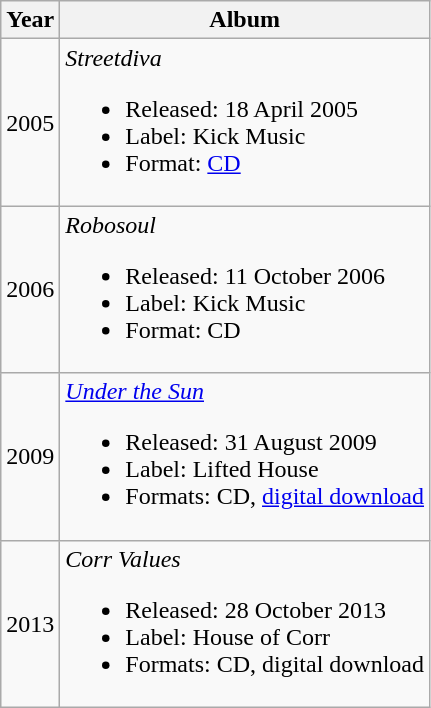<table class="wikitable">
<tr>
<th scope="col">Year</th>
<th scope="col">Album</th>
</tr>
<tr>
<td>2005</td>
<td align=left><em>Streetdiva</em><br><ul><li>Released: 18 April 2005</li><li>Label: Kick Music</li><li>Format: <a href='#'>CD</a></li></ul></td>
</tr>
<tr>
<td>2006</td>
<td align=left><em>Robosoul</em><br><ul><li>Released: 11 October 2006</li><li>Label: Kick Music</li><li>Format: CD</li></ul></td>
</tr>
<tr>
<td>2009</td>
<td align=left><em><a href='#'>Under the Sun</a></em><br><ul><li>Released: 31 August 2009</li><li>Label: Lifted House</li><li>Formats: CD, <a href='#'>digital download</a></li></ul></td>
</tr>
<tr>
<td>2013</td>
<td align=left><em>Corr Values</em><br><ul><li>Released: 28 October 2013</li><li>Label: House of Corr</li><li>Formats: CD, digital download</li></ul></td>
</tr>
</table>
